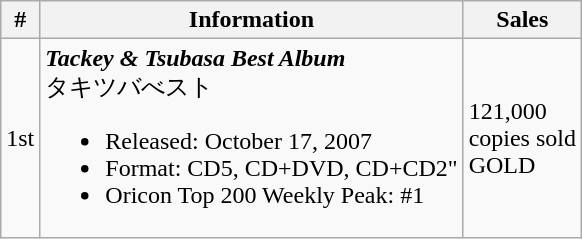<table class="wikitable">
<tr>
<th>#</th>
<th>Information</th>
<th>Sales</th>
</tr>
<tr>
<td>1st<br></td>
<td><strong><em>Tackey & Tsubasa Best Album</em></strong><br>タキツバべスト<br><ul><li>Released: October 17, 2007</li><li>Format: CD5, CD+DVD, CD+CD2"</li><li>Oricon Top 200 Weekly Peak: #1</li></ul></td>
<td>121,000<br>copies sold<br>GOLD</td>
</tr>
</table>
